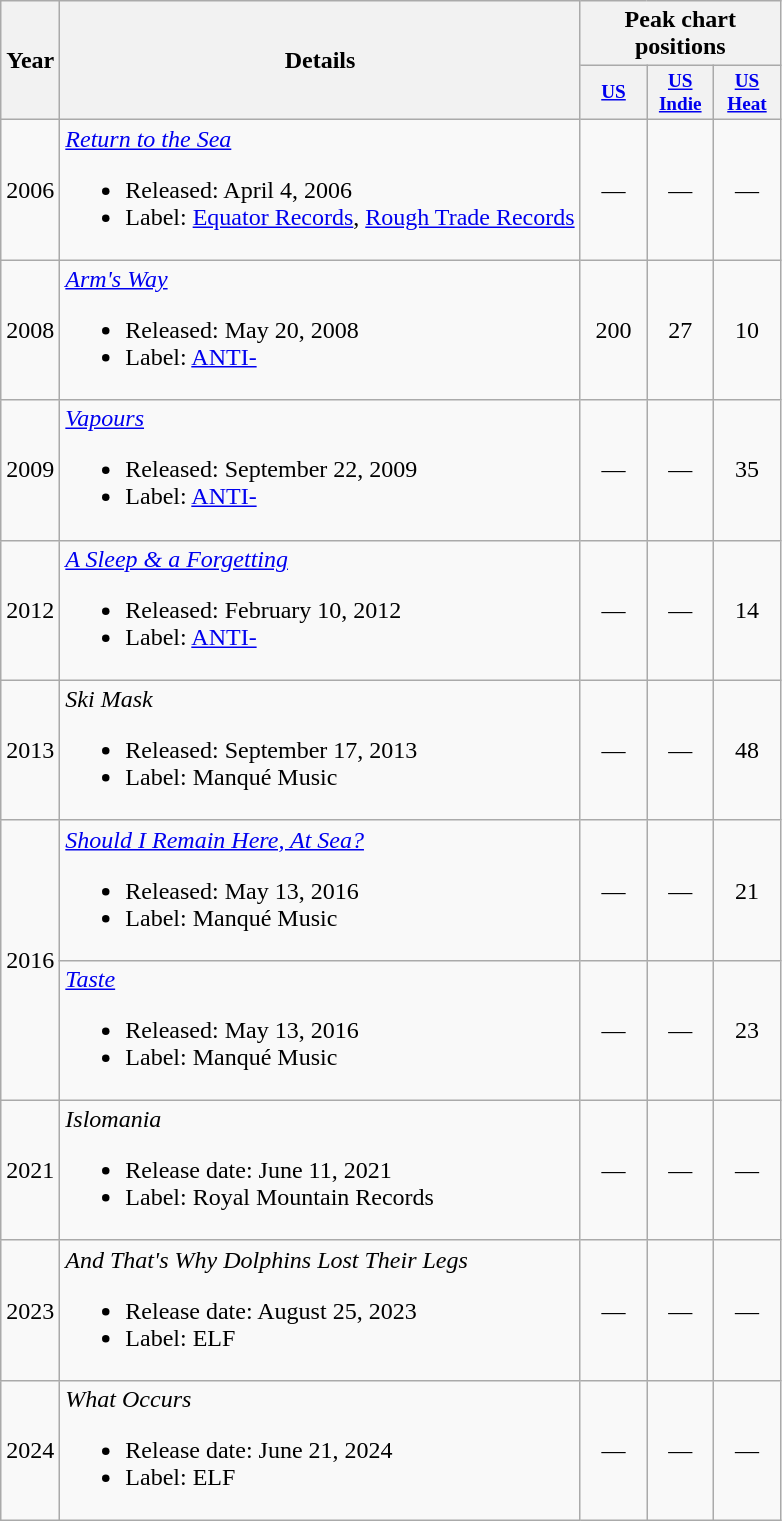<table class="wikitable">
<tr>
<th rowspan="2">Year</th>
<th rowspan="2">Details</th>
<th colspan="3">Peak chart positions</th>
</tr>
<tr>
<th style="width:3em;font-size:80%;"><a href='#'>US</a><br></th>
<th style="width:3em;font-size:80%;"><a href='#'>US Indie</a><br></th>
<th style="width:3em;font-size:80%;"><a href='#'>US<br>Heat</a><br></th>
</tr>
<tr>
<td style="text-align:center;">2006</td>
<td><em><a href='#'>Return to the Sea</a></em><br><ul><li>Released: April 4, 2006</li><li>Label: <a href='#'>Equator Records</a>, <a href='#'>Rough Trade Records</a></li></ul></td>
<td style="text-align:center;">—</td>
<td style="text-align:center;">—</td>
<td style="text-align:center;">—</td>
</tr>
<tr>
<td style="text-align:center;">2008</td>
<td><em><a href='#'>Arm's Way</a></em><br><ul><li>Released: May 20, 2008</li><li>Label: <a href='#'>ANTI-</a></li></ul></td>
<td style="text-align:center;">200</td>
<td style="text-align:center;">27</td>
<td style="text-align:center;">10</td>
</tr>
<tr>
<td style="text-align:center;">2009</td>
<td><em><a href='#'>Vapours</a></em><br><ul><li>Released: September 22, 2009</li><li>Label: <a href='#'>ANTI-</a></li></ul></td>
<td style="text-align:center;">—</td>
<td style="text-align:center;">—</td>
<td style="text-align:center;">35</td>
</tr>
<tr>
<td style="text-align:center;">2012</td>
<td><em><a href='#'>A Sleep & a Forgetting</a></em><br><ul><li>Released: February 10, 2012</li><li>Label: <a href='#'>ANTI-</a></li></ul></td>
<td style="text-align:center;">—</td>
<td style="text-align:center;">—</td>
<td style="text-align:center;">14</td>
</tr>
<tr>
<td style="text-align:center;">2013</td>
<td><em>Ski Mask</em><br><ul><li>Released: September 17, 2013</li><li>Label: Manqué Music</li></ul></td>
<td style="text-align:center;">—</td>
<td style="text-align:center;">—</td>
<td style="text-align:center;">48</td>
</tr>
<tr>
<td rowspan="2" style="text-align:center;">2016</td>
<td><em><a href='#'>Should I Remain Here, At Sea?</a></em><br><ul><li>Released: May 13, 2016</li><li>Label: Manqué Music</li></ul></td>
<td style="text-align:center;">—</td>
<td style="text-align:center;">—</td>
<td style="text-align:center;">21</td>
</tr>
<tr>
<td><em><a href='#'>Taste</a></em><br><ul><li>Released: May 13, 2016</li><li>Label: Manqué Music</li></ul></td>
<td style="text-align:center;">—</td>
<td style="text-align:center;">—</td>
<td style="text-align:center;">23</td>
</tr>
<tr>
<td style="text-align:center;">2021</td>
<td><em>Islomania</em><br><ul><li>Release date: June 11, 2021</li><li>Label: Royal Mountain Records</li></ul></td>
<td style="text-align:center;">—</td>
<td style="text-align:center;">—</td>
<td style="text-align:center;">—</td>
</tr>
<tr>
<td style="text-align:center;">2023</td>
<td><em>And That's Why Dolphins Lost Their Legs</em><br><ul><li>Release date: August 25, 2023</li><li>Label: ELF</li></ul></td>
<td style="text-align:center;">—</td>
<td style="text-align:center;">—</td>
<td style="text-align:center;">—</td>
</tr>
<tr>
<td style="text-align:center;">2024</td>
<td><em>What Occurs</em><br><ul><li>Release date: June 21, 2024</li><li>Label: ELF</li></ul></td>
<td style="text-align:center;">—</td>
<td style="text-align:center;">—</td>
<td style="text-align:center;">—</td>
</tr>
</table>
